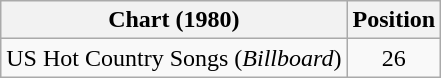<table class="wikitable">
<tr>
<th>Chart (1980)</th>
<th>Position</th>
</tr>
<tr>
<td>US Hot Country Songs (<em>Billboard</em>)</td>
<td align="center">26</td>
</tr>
</table>
